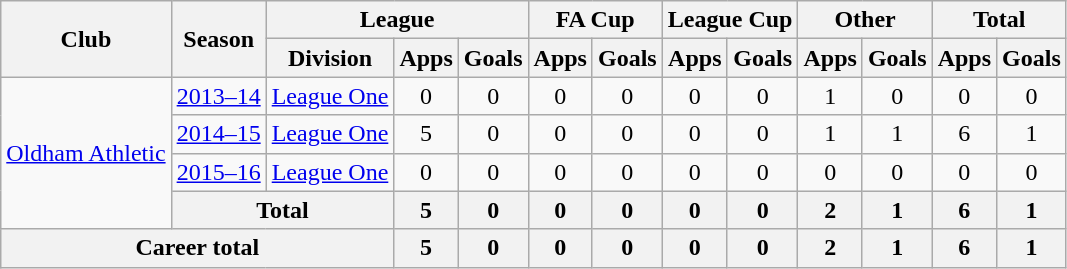<table class="wikitable" style="text-align: center;">
<tr>
<th rowspan="2">Club</th>
<th rowspan="2">Season</th>
<th colspan="3">League</th>
<th colspan="2">FA Cup</th>
<th colspan="2">League Cup</th>
<th colspan="2">Other</th>
<th colspan="2">Total</th>
</tr>
<tr>
<th>Division</th>
<th>Apps</th>
<th>Goals</th>
<th>Apps</th>
<th>Goals</th>
<th>Apps</th>
<th>Goals</th>
<th>Apps</th>
<th>Goals</th>
<th>Apps</th>
<th>Goals</th>
</tr>
<tr>
<td rowspan="4" valign="center"><a href='#'>Oldham Athletic</a></td>
<td><a href='#'>2013–14</a></td>
<td><a href='#'>League One</a></td>
<td>0</td>
<td>0</td>
<td>0</td>
<td>0</td>
<td>0</td>
<td>0</td>
<td>1</td>
<td>0</td>
<td>0</td>
<td>0</td>
</tr>
<tr>
<td><a href='#'>2014–15</a></td>
<td><a href='#'>League One</a></td>
<td>5</td>
<td>0</td>
<td>0</td>
<td>0</td>
<td>0</td>
<td>0</td>
<td>1</td>
<td>1</td>
<td>6</td>
<td>1</td>
</tr>
<tr>
<td><a href='#'>2015–16</a></td>
<td><a href='#'>League One</a></td>
<td>0</td>
<td>0</td>
<td>0</td>
<td>0</td>
<td>0</td>
<td>0</td>
<td>0</td>
<td>0</td>
<td>0</td>
<td>0</td>
</tr>
<tr>
<th colspan="2">Total</th>
<th>5</th>
<th>0</th>
<th>0</th>
<th>0</th>
<th>0</th>
<th>0</th>
<th>2</th>
<th>1</th>
<th>6</th>
<th>1</th>
</tr>
<tr>
<th colspan="3">Career total</th>
<th>5</th>
<th>0</th>
<th>0</th>
<th>0</th>
<th>0</th>
<th>0</th>
<th>2</th>
<th>1</th>
<th>6</th>
<th>1</th>
</tr>
</table>
